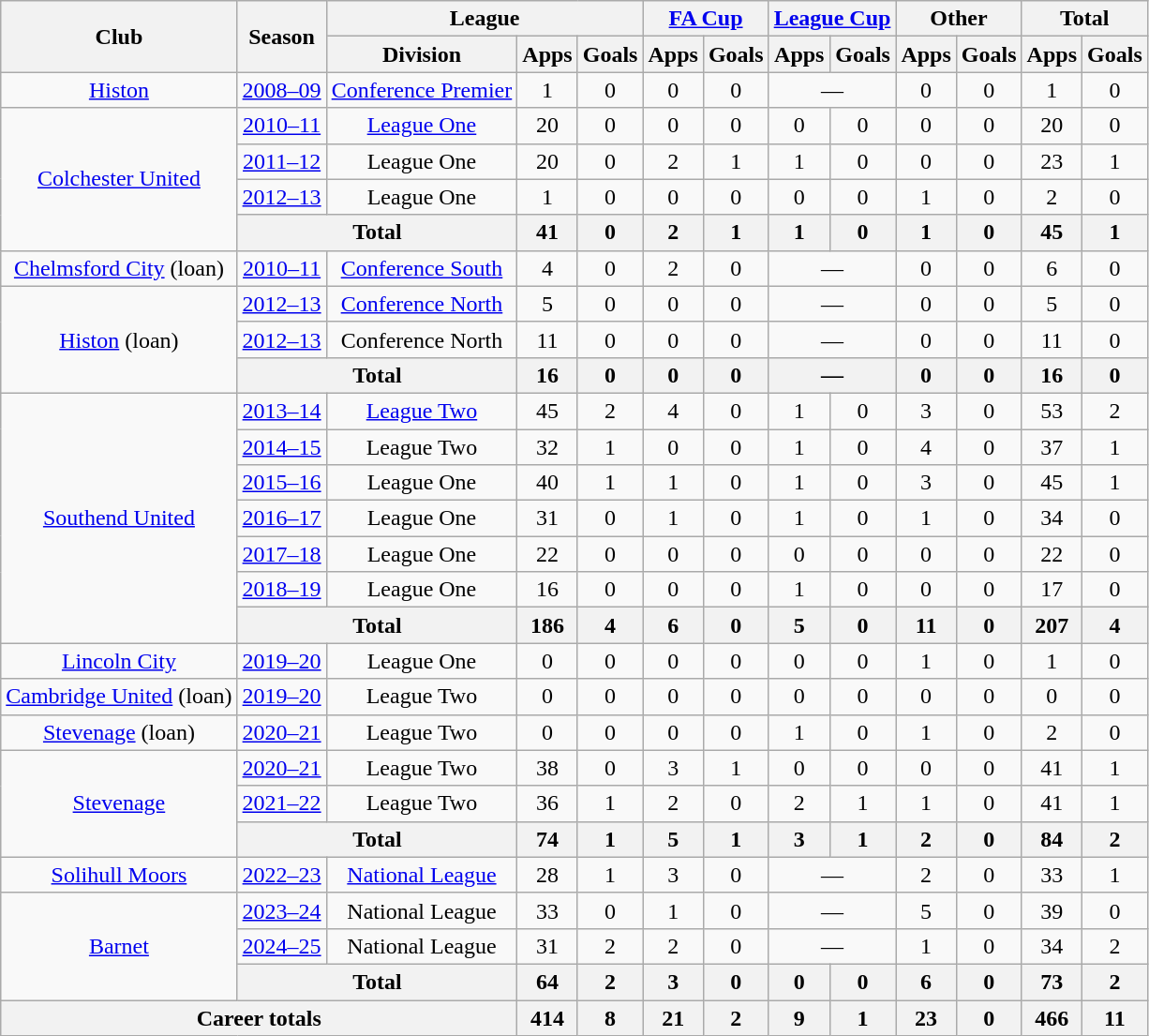<table class="wikitable" style="text-align: center">
<tr>
<th rowspan="2">Club</th>
<th rowspan="2">Season</th>
<th colspan="3">League</th>
<th colspan="2"><a href='#'>FA Cup</a></th>
<th colspan="2"><a href='#'>League Cup</a></th>
<th colspan="2">Other</th>
<th colspan="2">Total</th>
</tr>
<tr>
<th>Division</th>
<th>Apps</th>
<th>Goals</th>
<th>Apps</th>
<th>Goals</th>
<th>Apps</th>
<th>Goals</th>
<th>Apps</th>
<th>Goals</th>
<th>Apps</th>
<th>Goals</th>
</tr>
<tr>
<td rowspan="1"><a href='#'>Histon</a></td>
<td><a href='#'>2008–09</a></td>
<td><a href='#'>Conference Premier</a></td>
<td>1</td>
<td>0</td>
<td>0</td>
<td>0</td>
<td colspan="2">—</td>
<td>0</td>
<td>0</td>
<td>1</td>
<td>0</td>
</tr>
<tr>
<td rowspan="4"><a href='#'>Colchester United</a></td>
<td><a href='#'>2010–11</a></td>
<td><a href='#'>League One</a></td>
<td>20</td>
<td>0</td>
<td>0</td>
<td>0</td>
<td>0</td>
<td>0</td>
<td>0</td>
<td>0</td>
<td>20</td>
<td>0</td>
</tr>
<tr>
<td><a href='#'>2011–12</a></td>
<td>League One</td>
<td>20</td>
<td>0</td>
<td>2</td>
<td>1</td>
<td>1</td>
<td>0</td>
<td>0</td>
<td>0</td>
<td>23</td>
<td>1</td>
</tr>
<tr>
<td><a href='#'>2012–13</a></td>
<td>League One</td>
<td>1</td>
<td>0</td>
<td>0</td>
<td>0</td>
<td>0</td>
<td>0</td>
<td>1</td>
<td>0</td>
<td>2</td>
<td>0</td>
</tr>
<tr>
<th colspan="2">Total</th>
<th>41</th>
<th>0</th>
<th>2</th>
<th>1</th>
<th>1</th>
<th>0</th>
<th>1</th>
<th>0</th>
<th>45</th>
<th>1</th>
</tr>
<tr>
<td rowspan="1"><a href='#'>Chelmsford City</a> (loan)</td>
<td><a href='#'>2010–11</a></td>
<td><a href='#'>Conference South</a></td>
<td>4</td>
<td>0</td>
<td>2</td>
<td>0</td>
<td colspan="2">—</td>
<td>0</td>
<td>0</td>
<td>6</td>
<td>0</td>
</tr>
<tr>
<td rowspan="3"><a href='#'>Histon</a> (loan)</td>
<td><a href='#'>2012–13</a></td>
<td><a href='#'>Conference North</a></td>
<td>5</td>
<td>0</td>
<td>0</td>
<td>0</td>
<td colspan="2">—</td>
<td>0</td>
<td>0</td>
<td>5</td>
<td>0</td>
</tr>
<tr>
<td><a href='#'>2012–13</a></td>
<td>Conference North</td>
<td>11</td>
<td>0</td>
<td>0</td>
<td>0</td>
<td colspan="2">—</td>
<td>0</td>
<td>0</td>
<td>11</td>
<td>0</td>
</tr>
<tr>
<th colspan="2">Total</th>
<th>16</th>
<th>0</th>
<th>0</th>
<th>0</th>
<th colspan="2">—</th>
<th>0</th>
<th>0</th>
<th>16</th>
<th>0</th>
</tr>
<tr>
<td rowspan="7"><a href='#'>Southend United</a></td>
<td><a href='#'>2013–14</a></td>
<td><a href='#'>League Two</a></td>
<td>45</td>
<td>2</td>
<td>4</td>
<td>0</td>
<td>1</td>
<td>0</td>
<td>3</td>
<td>0</td>
<td>53</td>
<td>2</td>
</tr>
<tr>
<td><a href='#'>2014–15</a></td>
<td>League Two</td>
<td>32</td>
<td>1</td>
<td>0</td>
<td>0</td>
<td>1</td>
<td>0</td>
<td>4</td>
<td>0</td>
<td>37</td>
<td>1</td>
</tr>
<tr>
<td><a href='#'>2015–16</a></td>
<td>League One</td>
<td>40</td>
<td>1</td>
<td>1</td>
<td>0</td>
<td>1</td>
<td>0</td>
<td>3</td>
<td>0</td>
<td>45</td>
<td>1</td>
</tr>
<tr>
<td><a href='#'>2016–17</a></td>
<td>League One</td>
<td>31</td>
<td>0</td>
<td>1</td>
<td>0</td>
<td>1</td>
<td>0</td>
<td>1</td>
<td>0</td>
<td>34</td>
<td>0</td>
</tr>
<tr>
<td><a href='#'>2017–18</a></td>
<td>League One</td>
<td>22</td>
<td>0</td>
<td>0</td>
<td>0</td>
<td>0</td>
<td>0</td>
<td>0</td>
<td>0</td>
<td>22</td>
<td>0</td>
</tr>
<tr>
<td><a href='#'>2018–19</a></td>
<td>League One</td>
<td>16</td>
<td>0</td>
<td>0</td>
<td>0</td>
<td>1</td>
<td>0</td>
<td>0</td>
<td>0</td>
<td>17</td>
<td>0</td>
</tr>
<tr>
<th colspan="2">Total</th>
<th>186</th>
<th>4</th>
<th>6</th>
<th>0</th>
<th>5</th>
<th>0</th>
<th>11</th>
<th>0</th>
<th>207</th>
<th>4</th>
</tr>
<tr>
<td rowspan="1"><a href='#'>Lincoln City</a></td>
<td><a href='#'>2019–20</a></td>
<td>League One</td>
<td>0</td>
<td>0</td>
<td>0</td>
<td>0</td>
<td>0</td>
<td>0</td>
<td>1</td>
<td>0</td>
<td>1</td>
<td>0</td>
</tr>
<tr>
<td rowspan="1"><a href='#'>Cambridge United</a> (loan)</td>
<td><a href='#'>2019–20</a></td>
<td>League Two</td>
<td>0</td>
<td>0</td>
<td>0</td>
<td>0</td>
<td>0</td>
<td>0</td>
<td>0</td>
<td>0</td>
<td>0</td>
<td>0</td>
</tr>
<tr>
<td rowspan="1"><a href='#'>Stevenage</a> (loan)</td>
<td><a href='#'>2020–21</a></td>
<td>League Two</td>
<td>0</td>
<td>0</td>
<td>0</td>
<td>0</td>
<td>1</td>
<td>0</td>
<td>1</td>
<td>0</td>
<td>2</td>
<td>0</td>
</tr>
<tr>
<td rowspan="3"><a href='#'>Stevenage</a></td>
<td><a href='#'>2020–21</a></td>
<td>League Two</td>
<td>38</td>
<td>0</td>
<td>3</td>
<td>1</td>
<td>0</td>
<td>0</td>
<td>0</td>
<td>0</td>
<td>41</td>
<td>1</td>
</tr>
<tr>
<td><a href='#'>2021–22</a></td>
<td>League Two</td>
<td>36</td>
<td>1</td>
<td>2</td>
<td>0</td>
<td>2</td>
<td>1</td>
<td>1</td>
<td>0</td>
<td>41</td>
<td>1</td>
</tr>
<tr>
<th colspan="2">Total</th>
<th>74</th>
<th>1</th>
<th>5</th>
<th>1</th>
<th>3</th>
<th>1</th>
<th>2</th>
<th>0</th>
<th>84</th>
<th>2</th>
</tr>
<tr>
<td><a href='#'>Solihull Moors</a></td>
<td><a href='#'>2022–23</a></td>
<td><a href='#'>National League</a></td>
<td>28</td>
<td>1</td>
<td>3</td>
<td>0</td>
<td colspan="2">—</td>
<td>2</td>
<td>0</td>
<td>33</td>
<td>1</td>
</tr>
<tr>
<td rowspan="3"><a href='#'>Barnet</a></td>
<td><a href='#'>2023–24</a></td>
<td>National League</td>
<td>33</td>
<td>0</td>
<td>1</td>
<td>0</td>
<td colspan="2">—</td>
<td>5</td>
<td>0</td>
<td>39</td>
<td>0</td>
</tr>
<tr>
<td><a href='#'>2024–25</a></td>
<td>National League</td>
<td>31</td>
<td>2</td>
<td>2</td>
<td>0</td>
<td colspan="2">—</td>
<td>1</td>
<td>0</td>
<td>34</td>
<td>2</td>
</tr>
<tr>
<th colspan="2">Total</th>
<th>64</th>
<th>2</th>
<th>3</th>
<th>0</th>
<th>0</th>
<th>0</th>
<th>6</th>
<th>0</th>
<th>73</th>
<th>2</th>
</tr>
<tr>
<th colspan="3">Career totals</th>
<th>414</th>
<th>8</th>
<th>21</th>
<th>2</th>
<th>9</th>
<th>1</th>
<th>23</th>
<th>0</th>
<th>466</th>
<th>11</th>
</tr>
</table>
